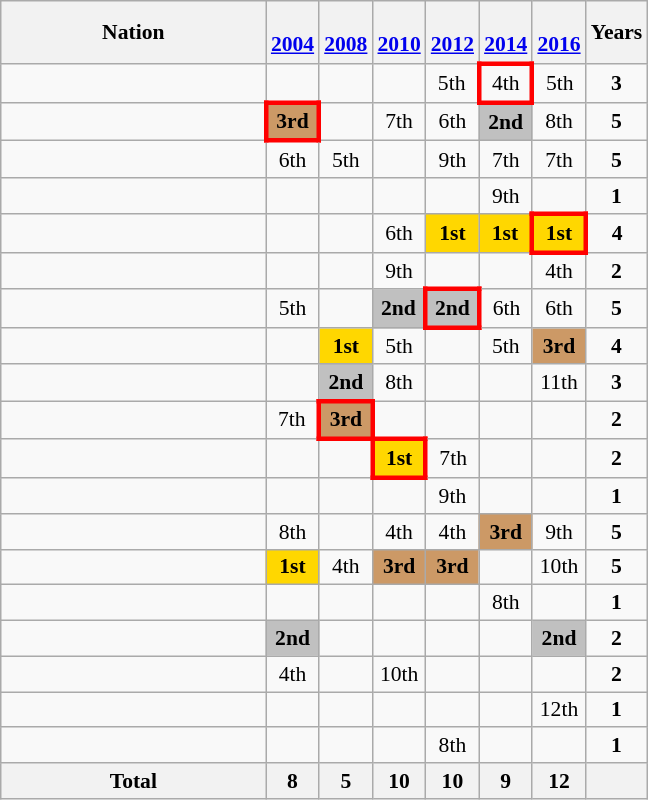<table class="wikitable" style="text-align:center; font-size:90%">
<tr>
<th width=170>Nation</th>
<th><br><a href='#'>2004</a></th>
<th><br><a href='#'>2008</a></th>
<th><br><a href='#'>2010</a></th>
<th><br><a href='#'>2012</a></th>
<th><br><a href='#'>2014</a></th>
<th><br><a href='#'>2016</a></th>
<th>Years</th>
</tr>
<tr>
<td align=left></td>
<td></td>
<td></td>
<td></td>
<td>5th</td>
<td style="border: 3px solid red">4th</td>
<td>5th</td>
<td><strong>3</strong></td>
</tr>
<tr>
<td align=left></td>
<td style="border: 3px solid red" bgcolor=#cc9966><strong>3rd</strong></td>
<td></td>
<td>7th</td>
<td>6th</td>
<td bgcolor=silver><strong>2nd</strong></td>
<td>8th</td>
<td><strong>5</strong></td>
</tr>
<tr>
<td align=left></td>
<td>6th</td>
<td>5th</td>
<td></td>
<td>9th</td>
<td>7th</td>
<td>7th</td>
<td><strong>5</strong></td>
</tr>
<tr>
<td align=left></td>
<td></td>
<td></td>
<td></td>
<td></td>
<td>9th</td>
<td></td>
<td><strong>1</strong></td>
</tr>
<tr>
<td align=left></td>
<td></td>
<td></td>
<td>6th</td>
<td bgcolor=gold><strong>1st</strong></td>
<td bgcolor=gold><strong>1st</strong></td>
<td style="border: 3px solid red" bgcolor=gold><strong>1st</strong></td>
<td><strong>4</strong></td>
</tr>
<tr>
<td align=left></td>
<td></td>
<td></td>
<td>9th</td>
<td></td>
<td></td>
<td>4th</td>
<td><strong>2</strong></td>
</tr>
<tr>
<td align=left></td>
<td>5th</td>
<td></td>
<td bgcolor=silver><strong>2nd</strong></td>
<td style="border: 3px solid red" bgcolor=silver><strong>2nd</strong></td>
<td>6th</td>
<td>6th</td>
<td><strong>5</strong></td>
</tr>
<tr>
<td align=left></td>
<td></td>
<td bgcolor=gold><strong>1st</strong></td>
<td>5th</td>
<td></td>
<td>5th</td>
<td bgcolor=#cc9966><strong>3rd</strong></td>
<td><strong>4</strong></td>
</tr>
<tr>
<td align=left></td>
<td></td>
<td bgcolor=silver><strong>2nd</strong></td>
<td>8th</td>
<td></td>
<td></td>
<td>11th</td>
<td><strong>3</strong></td>
</tr>
<tr>
<td align=left></td>
<td>7th</td>
<td style="border: 3px solid red" bgcolor=#cc9966><strong>3rd</strong></td>
<td></td>
<td></td>
<td></td>
<td></td>
<td><strong>2</strong></td>
</tr>
<tr>
<td align=left></td>
<td></td>
<td></td>
<td style="border: 3px solid red" bgcolor=gold><strong>1st</strong></td>
<td>7th</td>
<td></td>
<td></td>
<td><strong>2</strong></td>
</tr>
<tr>
<td align=left></td>
<td></td>
<td></td>
<td></td>
<td>9th</td>
<td></td>
<td></td>
<td><strong>1</strong></td>
</tr>
<tr>
<td align=left></td>
<td>8th</td>
<td></td>
<td>4th</td>
<td>4th</td>
<td bgcolor=#cc9966><strong>3rd</strong></td>
<td>9th</td>
<td><strong>5</strong></td>
</tr>
<tr>
<td align=left></td>
<td bgcolor=gold><strong>1st</strong></td>
<td>4th</td>
<td bgcolor=#cc9966><strong>3rd</strong></td>
<td bgcolor=#cc9966><strong>3rd</strong></td>
<td></td>
<td>10th</td>
<td><strong>5</strong></td>
</tr>
<tr>
<td align=left></td>
<td></td>
<td></td>
<td></td>
<td></td>
<td>8th</td>
<td></td>
<td><strong>1</strong></td>
</tr>
<tr>
<td align=left></td>
<td bgcolor=silver><strong>2nd</strong></td>
<td></td>
<td></td>
<td></td>
<td></td>
<td bgcolor=silver><strong>2nd</strong></td>
<td><strong>2</strong></td>
</tr>
<tr>
<td align=left></td>
<td>4th</td>
<td></td>
<td>10th</td>
<td></td>
<td></td>
<td></td>
<td><strong>2</strong></td>
</tr>
<tr>
<td align=left></td>
<td></td>
<td></td>
<td></td>
<td></td>
<td></td>
<td>12th</td>
<td><strong>1</strong></td>
</tr>
<tr>
<td align=left></td>
<td></td>
<td></td>
<td></td>
<td>8th</td>
<td></td>
<td></td>
<td><strong>1</strong></td>
</tr>
<tr>
<th>Total</th>
<th>8</th>
<th>5</th>
<th>10</th>
<th>10</th>
<th>9</th>
<th>12</th>
<th></th>
</tr>
</table>
